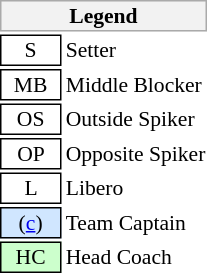<table class="toccolours" style="margin-left: 50px; font-size: 90%; white-space: nowrap; valign: middle;">
<tr>
<th colspan="6" style="background-color: #F2F2F2; border: 1px solid #AAAAAA;">Legend</th>
</tr>
<tr>
<td style="border: 1px solid black;" align=center>  S  </td>
<td>Setter</td>
</tr>
<tr>
<td style="border: 1px solid black;" align=center>  MB  </td>
<td>Middle Blocker</td>
</tr>
<tr>
<td style="border: 1px solid black;" align=center>  OS  </td>
<td>Outside Spiker</td>
</tr>
<tr>
<td style="border: 1px solid black;" align=center>  OP  </td>
<td>Opposite Spiker</td>
</tr>
<tr>
<td style="border: 1px solid black;" align=center>  L  </td>
<td>Libero</td>
</tr>
<tr>
<td style="background: #D0E6FF; border: 1px solid black" align=center> (<a href='#'>c</a>) </td>
<td>Team Captain</td>
</tr>
<tr>
<td style="background: #ccffcc; border: 1px solid black" align=center> HC </td>
<td>Head Coach</td>
</tr>
<tr>
</tr>
</table>
